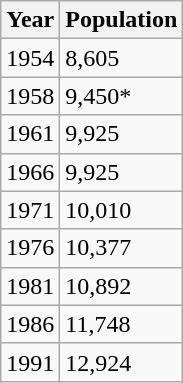<table class="wikitable">
<tr>
<th>Year</th>
<th>Population</th>
</tr>
<tr>
<td>1954</td>
<td>8,605</td>
</tr>
<tr>
<td>1958</td>
<td>9,450*</td>
</tr>
<tr>
<td>1961</td>
<td>9,925</td>
</tr>
<tr>
<td>1966</td>
<td>9,925</td>
</tr>
<tr>
<td>1971</td>
<td>10,010</td>
</tr>
<tr>
<td>1976</td>
<td>10,377</td>
</tr>
<tr>
<td>1981</td>
<td>10,892</td>
</tr>
<tr>
<td>1986</td>
<td>11,748</td>
</tr>
<tr>
<td>1991</td>
<td>12,924</td>
</tr>
</table>
